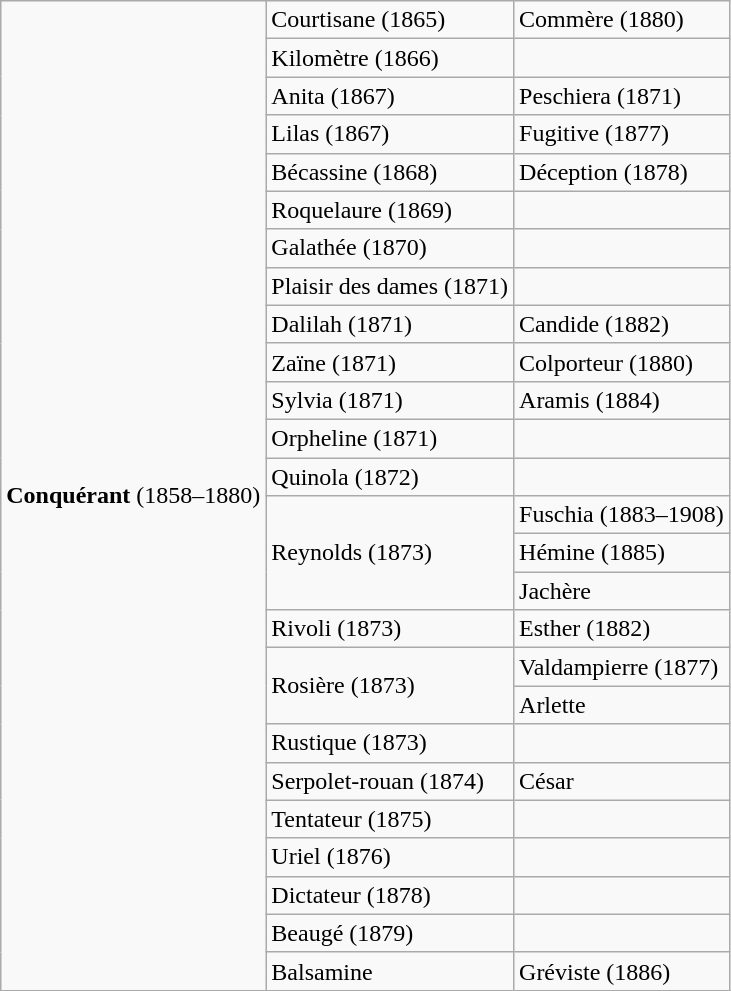<table class="wikitable">
<tr>
<td rowspan="26"><strong>Conquérant</strong> (1858–1880)</td>
<td>Courtisane (1865)</td>
<td>Commère (1880)</td>
</tr>
<tr>
<td>Kilomètre (1866)</td>
<td></td>
</tr>
<tr>
<td>Anita (1867)</td>
<td>Peschiera (1871)</td>
</tr>
<tr>
<td>Lilas (1867)</td>
<td>Fugitive (1877)</td>
</tr>
<tr>
<td>Bécassine (1868)</td>
<td>Déception (1878)</td>
</tr>
<tr>
<td>Roquelaure (1869)</td>
<td></td>
</tr>
<tr>
<td>Galathée (1870)</td>
<td></td>
</tr>
<tr>
<td>Plaisir des dames (1871)</td>
<td></td>
</tr>
<tr>
<td>Dalilah (1871)</td>
<td>Candide (1882)</td>
</tr>
<tr>
<td>Zaïne (1871)</td>
<td>Colporteur (1880)</td>
</tr>
<tr>
<td>Sylvia (1871)</td>
<td>Aramis (1884)</td>
</tr>
<tr>
<td>Orpheline (1871)</td>
<td></td>
</tr>
<tr>
<td>Quinola (1872)</td>
<td></td>
</tr>
<tr>
<td rowspan="3">Reynolds (1873)</td>
<td>Fuschia (1883–1908)</td>
</tr>
<tr>
<td>Hémine (1885)</td>
</tr>
<tr>
<td>Jachère</td>
</tr>
<tr>
<td>Rivoli (1873)</td>
<td>Esther (1882)</td>
</tr>
<tr>
<td rowspan="2">Rosière (1873)</td>
<td>Valdampierre (1877)</td>
</tr>
<tr>
<td>Arlette</td>
</tr>
<tr>
<td>Rustique (1873)</td>
<td></td>
</tr>
<tr>
<td>Serpolet-rouan (1874)</td>
<td>César</td>
</tr>
<tr>
<td>Tentateur (1875)</td>
<td></td>
</tr>
<tr>
<td>Uriel (1876)</td>
<td></td>
</tr>
<tr>
<td>Dictateur (1878)</td>
<td></td>
</tr>
<tr>
<td>Beaugé (1879)</td>
<td></td>
</tr>
<tr>
<td>Balsamine</td>
<td>Gréviste (1886)</td>
</tr>
</table>
